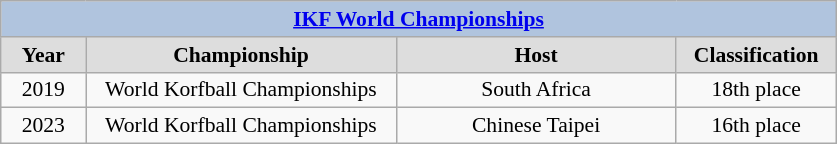<table class="wikitable" style=font-size:90%>
<tr align=center style="background:#B0C4DE;">
<td colspan=4><strong><a href='#'>IKF World Championships</a></strong></td>
</tr>
<tr align=center bgcolor="#dddddd">
<td width=50><strong>Year</strong></td>
<td width=200><strong>Championship</strong></td>
<td width=180><strong>Host</strong></td>
<td width=100><strong>Classification</strong></td>
</tr>
<tr align=center>
<td>2019</td>
<td>World Korfball Championships</td>
<td>South Africa</td>
<td align="center">18th place</td>
</tr>
<tr align=center>
<td>2023</td>
<td>World Korfball Championships</td>
<td>Chinese Taipei</td>
<td align="center">16th place</td>
</tr>
</table>
